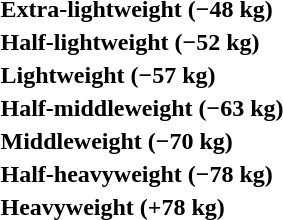<table>
<tr>
<th rowspan=2 style="text-align:left;">Extra-lightweight (−48 kg)</th>
<td rowspan=2></td>
<td rowspan=2></td>
<td></td>
</tr>
<tr>
<td></td>
</tr>
<tr>
<th rowspan=2 style="text-align:left;">Half-lightweight (−52 kg)</th>
<td rowspan=2></td>
<td rowspan=2></td>
<td></td>
</tr>
<tr>
<td></td>
</tr>
<tr>
<th rowspan=2 style="text-align:left;">Lightweight (−57 kg)</th>
<td rowspan=2></td>
<td rowspan=2></td>
<td></td>
</tr>
<tr>
<td></td>
</tr>
<tr>
<th rowspan=2 style="text-align:left;">Half-middleweight (−63 kg)</th>
<td rowspan=2></td>
<td rowspan=2></td>
<td></td>
</tr>
<tr>
<td></td>
</tr>
<tr>
<th rowspan=2 style="text-align:left;">Middleweight (−70 kg)</th>
<td rowspan=2></td>
<td rowspan=2></td>
<td></td>
</tr>
<tr>
<td></td>
</tr>
<tr>
<th rowspan=2 style="text-align:left;">Half-heavyweight (−78 kg)</th>
<td rowspan=2></td>
<td rowspan=2></td>
<td></td>
</tr>
<tr>
<td></td>
</tr>
<tr>
<th rowspan=2 style="text-align:left;">Heavyweight (+78 kg)</th>
<td rowspan=2></td>
<td rowspan=2></td>
<td></td>
</tr>
<tr>
<td></td>
</tr>
</table>
